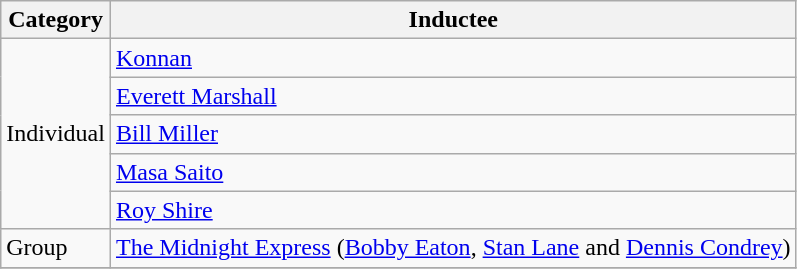<table class="wikitable">
<tr>
<th>Category</th>
<th>Inductee</th>
</tr>
<tr>
<td rowspan=5>Individual</td>
<td><a href='#'>Konnan</a></td>
</tr>
<tr>
<td><a href='#'>Everett Marshall</a></td>
</tr>
<tr>
<td><a href='#'>Bill Miller</a></td>
</tr>
<tr>
<td><a href='#'>Masa Saito</a></td>
</tr>
<tr>
<td><a href='#'>Roy Shire</a></td>
</tr>
<tr>
<td>Group</td>
<td><a href='#'>The Midnight Express</a> (<a href='#'>Bobby Eaton</a>, <a href='#'>Stan Lane</a> and <a href='#'>Dennis Condrey</a>)</td>
</tr>
<tr>
</tr>
</table>
